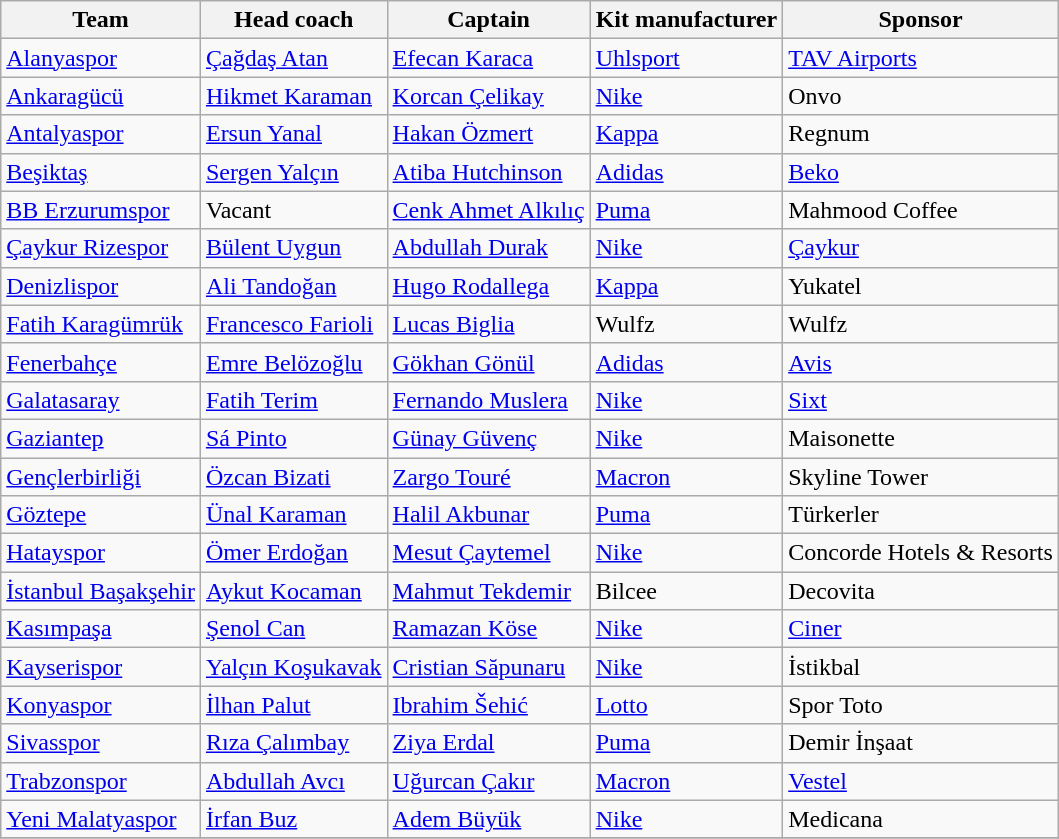<table class="wikitable sortable" style="text-align: left;">
<tr>
<th>Team</th>
<th>Head coach</th>
<th>Captain</th>
<th>Kit manufacturer</th>
<th>Sponsor</th>
</tr>
<tr>
<td><a href='#'>Alanyaspor</a></td>
<td> <a href='#'>Çağdaş Atan</a></td>
<td> <a href='#'>Efecan Karaca</a></td>
<td><a href='#'>Uhlsport</a></td>
<td><a href='#'>TAV Airports</a></td>
</tr>
<tr>
<td><a href='#'>Ankaragücü</a></td>
<td> <a href='#'>Hikmet Karaman</a></td>
<td> <a href='#'>Korcan Çelikay</a></td>
<td><a href='#'>Nike</a></td>
<td>Onvo</td>
</tr>
<tr>
<td><a href='#'>Antalyaspor</a></td>
<td> <a href='#'>Ersun Yanal</a></td>
<td> <a href='#'>Hakan Özmert</a></td>
<td><a href='#'>Kappa</a></td>
<td>Regnum</td>
</tr>
<tr>
<td><a href='#'>Beşiktaş</a></td>
<td> <a href='#'>Sergen Yalçın</a></td>
<td> <a href='#'>Atiba Hutchinson</a></td>
<td><a href='#'>Adidas</a></td>
<td><a href='#'>Beko</a></td>
</tr>
<tr>
<td><a href='#'>BB Erzurumspor</a></td>
<td>Vacant</td>
<td> <a href='#'>Cenk Ahmet Alkılıç</a></td>
<td><a href='#'>Puma</a></td>
<td>Mahmood Coffee</td>
</tr>
<tr>
<td><a href='#'>Çaykur Rizespor</a></td>
<td> <a href='#'>Bülent Uygun</a></td>
<td> <a href='#'>Abdullah Durak</a></td>
<td><a href='#'>Nike</a></td>
<td><a href='#'>Çaykur</a></td>
</tr>
<tr>
<td><a href='#'>Denizlispor</a></td>
<td> <a href='#'>Ali Tandoğan</a></td>
<td> <a href='#'>Hugo Rodallega</a></td>
<td><a href='#'>Kappa</a></td>
<td>Yukatel</td>
</tr>
<tr>
<td><a href='#'>Fatih Karagümrük</a></td>
<td> <a href='#'>Francesco Farioli</a></td>
<td> <a href='#'>Lucas Biglia</a></td>
<td>Wulfz</td>
<td>Wulfz</td>
</tr>
<tr>
<td><a href='#'>Fenerbahçe</a></td>
<td> <a href='#'>Emre Belözoğlu</a></td>
<td> <a href='#'>Gökhan Gönül</a></td>
<td><a href='#'>Adidas</a></td>
<td><a href='#'>Avis</a></td>
</tr>
<tr>
<td><a href='#'>Galatasaray</a></td>
<td> <a href='#'>Fatih Terim</a></td>
<td> <a href='#'>Fernando Muslera</a></td>
<td><a href='#'>Nike</a></td>
<td><a href='#'>Sixt</a></td>
</tr>
<tr>
<td><a href='#'>Gaziantep</a></td>
<td> <a href='#'>Sá Pinto</a></td>
<td> <a href='#'>Günay Güvenç</a></td>
<td><a href='#'>Nike</a></td>
<td>Maisonette</td>
</tr>
<tr>
<td><a href='#'>Gençlerbirliği</a></td>
<td> <a href='#'>Özcan Bizati</a></td>
<td> <a href='#'>Zargo Touré</a></td>
<td><a href='#'>Macron</a></td>
<td>Skyline Tower</td>
</tr>
<tr>
<td><a href='#'>Göztepe</a></td>
<td> <a href='#'>Ünal Karaman</a></td>
<td> <a href='#'>Halil Akbunar</a></td>
<td><a href='#'>Puma</a></td>
<td>Türkerler</td>
</tr>
<tr>
<td><a href='#'>Hatayspor</a></td>
<td> <a href='#'>Ömer Erdoğan</a></td>
<td> <a href='#'>Mesut Çaytemel</a></td>
<td><a href='#'>Nike</a></td>
<td>Concorde Hotels & Resorts</td>
</tr>
<tr>
<td><a href='#'>İstanbul Başakşehir</a></td>
<td> <a href='#'>Aykut Kocaman</a></td>
<td> <a href='#'>Mahmut Tekdemir</a></td>
<td>Bilcee</td>
<td>Decovita</td>
</tr>
<tr>
<td><a href='#'>Kasımpaşa</a></td>
<td> <a href='#'>Şenol Can</a></td>
<td> <a href='#'>Ramazan Köse</a></td>
<td><a href='#'>Nike</a></td>
<td><a href='#'>Ciner</a></td>
</tr>
<tr>
<td><a href='#'>Kayserispor</a></td>
<td> <a href='#'>Yalçın Koşukavak</a></td>
<td> <a href='#'>Cristian Săpunaru</a></td>
<td><a href='#'>Nike</a></td>
<td>İstikbal</td>
</tr>
<tr>
<td><a href='#'>Konyaspor</a></td>
<td> <a href='#'>İlhan Palut</a></td>
<td> <a href='#'>Ibrahim Šehić</a></td>
<td><a href='#'>Lotto</a></td>
<td>Spor Toto</td>
</tr>
<tr>
<td><a href='#'>Sivasspor</a></td>
<td> <a href='#'>Rıza Çalımbay</a></td>
<td> <a href='#'>Ziya Erdal</a></td>
<td><a href='#'>Puma</a></td>
<td>Demir İnşaat</td>
</tr>
<tr>
<td><a href='#'>Trabzonspor</a></td>
<td> <a href='#'>Abdullah Avcı</a></td>
<td> <a href='#'>Uğurcan Çakır</a></td>
<td><a href='#'>Macron</a></td>
<td><a href='#'>Vestel</a></td>
</tr>
<tr>
<td><a href='#'>Yeni Malatyaspor</a></td>
<td> <a href='#'>İrfan Buz</a></td>
<td> <a href='#'>Adem Büyük</a></td>
<td><a href='#'>Nike</a></td>
<td>Medicana</td>
</tr>
<tr>
</tr>
</table>
